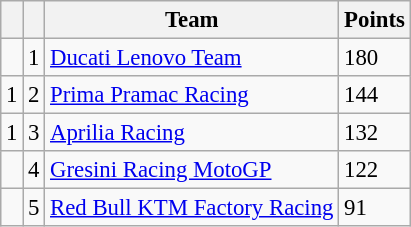<table class="wikitable" style="font-size: 95%;">
<tr>
<th></th>
<th></th>
<th>Team</th>
<th>Points</th>
</tr>
<tr>
<td></td>
<td align=center>1</td>
<td> <a href='#'>Ducati Lenovo Team</a></td>
<td align=left>180</td>
</tr>
<tr>
<td> 1</td>
<td align=center>2</td>
<td> <a href='#'>Prima Pramac Racing</a></td>
<td align=left>144</td>
</tr>
<tr>
<td> 1</td>
<td align=center>3</td>
<td> <a href='#'>Aprilia Racing</a></td>
<td align=left>132</td>
</tr>
<tr>
<td></td>
<td align=center>4</td>
<td> <a href='#'>Gresini Racing MotoGP</a></td>
<td align=left>122</td>
</tr>
<tr>
<td></td>
<td align=center>5</td>
<td> <a href='#'>Red Bull KTM Factory Racing</a></td>
<td align=left>91</td>
</tr>
</table>
